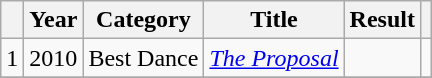<table class="wikitable" style="text-align:center;">
<tr>
<th scope="col"></th>
<th scope="col">Year</th>
<th scope="col">Category</th>
<th scope="col">Title</th>
<th scope="col">Result</th>
<th scope="col"></th>
</tr>
<tr>
<td>1</td>
<td>2010</td>
<td>Best Dance </td>
<td><em><a href='#'>The Proposal</a></em></td>
<td></td>
<td></td>
</tr>
<tr>
</tr>
</table>
